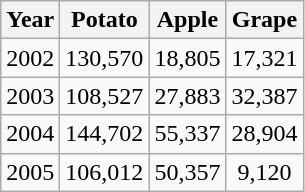<table class="wikitable">
<tr>
<th>Year</th>
<th>Potato</th>
<th>Apple</th>
<th>Grape</th>
</tr>
<tr>
<td>2002</td>
<td align="center">130,570</td>
<td align="center">18,805</td>
<td align="center">17,321</td>
</tr>
<tr>
<td>2003</td>
<td align="center">108,527</td>
<td align="center">27,883</td>
<td align="center">32,387</td>
</tr>
<tr>
<td>2004</td>
<td align="center">144,702</td>
<td align="center">55,337</td>
<td align="center">28,904</td>
</tr>
<tr>
<td>2005</td>
<td align="center">106,012</td>
<td align="center">50,357</td>
<td align="center">9,120</td>
</tr>
</table>
